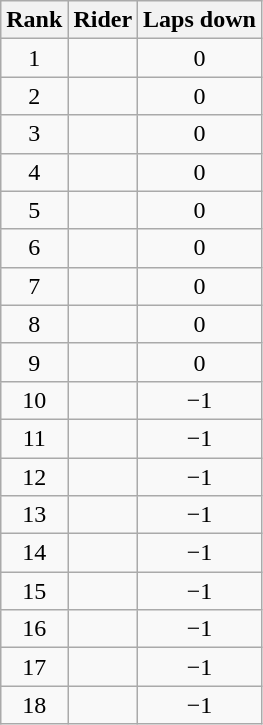<table class="wikitable sortable" style="text-align:center">
<tr>
<th>Rank</th>
<th>Rider</th>
<th>Laps down</th>
</tr>
<tr>
<td>1</td>
<td align=left></td>
<td>0</td>
</tr>
<tr>
<td>2</td>
<td align=left></td>
<td>0</td>
</tr>
<tr>
<td>3</td>
<td align=left></td>
<td>0</td>
</tr>
<tr>
<td>4</td>
<td align=left></td>
<td>0</td>
</tr>
<tr>
<td>5</td>
<td align=left></td>
<td>0</td>
</tr>
<tr>
<td>6</td>
<td align=left></td>
<td>0</td>
</tr>
<tr>
<td>7</td>
<td align=left></td>
<td>0</td>
</tr>
<tr>
<td>8</td>
<td align=left></td>
<td>0</td>
</tr>
<tr>
<td>9</td>
<td align=left></td>
<td>0</td>
</tr>
<tr>
<td>10</td>
<td align=left></td>
<td>−1</td>
</tr>
<tr>
<td>11</td>
<td align=left></td>
<td>−1</td>
</tr>
<tr>
<td>12</td>
<td align=left></td>
<td>−1</td>
</tr>
<tr>
<td>13</td>
<td align=left></td>
<td>−1</td>
</tr>
<tr>
<td>14</td>
<td align=left></td>
<td>−1</td>
</tr>
<tr>
<td>15</td>
<td align=left></td>
<td>−1</td>
</tr>
<tr>
<td>16</td>
<td align=left></td>
<td>−1</td>
</tr>
<tr>
<td>17</td>
<td align=left></td>
<td>−1</td>
</tr>
<tr>
<td>18</td>
<td align=left></td>
<td>−1</td>
</tr>
</table>
